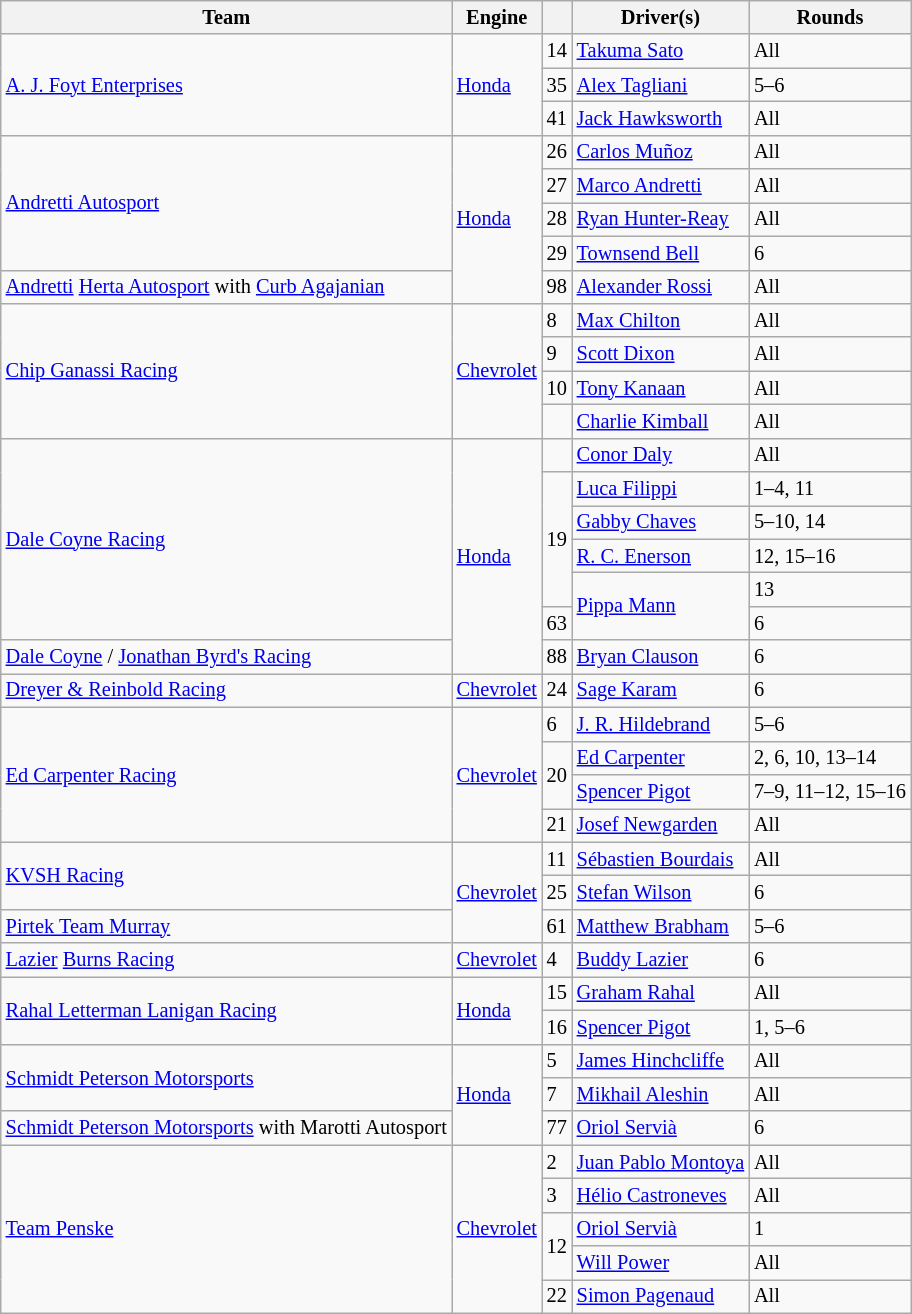<table class="wikitable" style="font-size: 85%">
<tr>
<th>Team</th>
<th>Engine</th>
<th></th>
<th>Driver(s)</th>
<th>Rounds</th>
</tr>
<tr>
<td rowspan=3> <a href='#'>A. J. Foyt Enterprises</a></td>
<td rowspan=3><a href='#'>Honda</a></td>
<td>14</td>
<td> <a href='#'>Takuma Sato</a></td>
<td>All</td>
</tr>
<tr>
<td>35</td>
<td> <a href='#'>Alex Tagliani</a></td>
<td>5–6</td>
</tr>
<tr>
<td>41</td>
<td> <a href='#'>Jack Hawksworth</a></td>
<td>All</td>
</tr>
<tr>
<td rowspan="4"> <a href='#'>Andretti Autosport</a></td>
<td rowspan="5"><a href='#'>Honda</a></td>
<td>26</td>
<td> <a href='#'>Carlos Muñoz</a></td>
<td>All</td>
</tr>
<tr>
<td>27</td>
<td> <a href='#'>Marco Andretti</a></td>
<td>All</td>
</tr>
<tr>
<td>28</td>
<td> <a href='#'>Ryan Hunter-Reay</a></td>
<td>All</td>
</tr>
<tr>
<td>29</td>
<td> <a href='#'>Townsend Bell</a></td>
<td>6</td>
</tr>
<tr>
<td rowspan=1> <a href='#'>Andretti</a> <a href='#'>Herta Autosport</a> with <a href='#'>Curb Agajanian</a></td>
<td rowspan=1>98</td>
<td> <a href='#'>Alexander Rossi</a> </td>
<td>All</td>
</tr>
<tr>
<td rowspan="4"> <a href='#'>Chip Ganassi Racing</a></td>
<td rowspan="4"><a href='#'>Chevrolet</a></td>
<td>8</td>
<td> <a href='#'>Max Chilton</a> </td>
<td>All</td>
</tr>
<tr>
<td>9</td>
<td> <a href='#'>Scott Dixon</a></td>
<td>All</td>
</tr>
<tr>
<td>10</td>
<td> <a href='#'>Tony Kanaan</a></td>
<td>All</td>
</tr>
<tr>
<td></td>
<td> <a href='#'>Charlie Kimball</a></td>
<td>All</td>
</tr>
<tr>
<td rowspan="6"> <a href='#'>Dale Coyne Racing</a></td>
<td rowspan="7"><a href='#'>Honda</a></td>
<td></td>
<td> <a href='#'>Conor Daly</a> </td>
<td>All</td>
</tr>
<tr>
<td rowspan=4>19</td>
<td> <a href='#'>Luca Filippi</a></td>
<td>1–4, 11</td>
</tr>
<tr>
<td> <a href='#'>Gabby Chaves</a></td>
<td>5–10, 14</td>
</tr>
<tr>
<td> <a href='#'>R. C. Enerson</a> </td>
<td>12, 15–16</td>
</tr>
<tr>
<td rowspan=2> <a href='#'>Pippa Mann</a></td>
<td>13</td>
</tr>
<tr>
<td>63</td>
<td>6</td>
</tr>
<tr>
<td rowspan="1"> <a href='#'>Dale Coyne</a> / <a href='#'>Jonathan Byrd's Racing</a></td>
<td>88</td>
<td> <a href='#'>Bryan Clauson</a> </td>
<td>6</td>
</tr>
<tr>
<td rowspan=1> <a href='#'>Dreyer & Reinbold Racing</a></td>
<td rowspan=1><a href='#'>Chevrolet</a></td>
<td>24</td>
<td> <a href='#'>Sage Karam</a></td>
<td>6</td>
</tr>
<tr>
<td rowspan=4> <a href='#'>Ed Carpenter Racing</a></td>
<td rowspan=4><a href='#'>Chevrolet</a></td>
<td>6</td>
<td> <a href='#'>J. R. Hildebrand</a></td>
<td>5–6</td>
</tr>
<tr>
<td rowspan=2>20</td>
<td> <a href='#'>Ed Carpenter</a></td>
<td>2, 6, 10, 13–14</td>
</tr>
<tr>
<td> <a href='#'>Spencer Pigot</a> </td>
<td>7–9, 11–12, 15–16</td>
</tr>
<tr>
<td>21</td>
<td> <a href='#'>Josef Newgarden</a></td>
<td>All</td>
</tr>
<tr>
<td rowspan=2> <a href='#'>KVSH Racing</a></td>
<td rowspan="3"><a href='#'>Chevrolet</a></td>
<td>11</td>
<td> <a href='#'>Sébastien Bourdais</a></td>
<td>All</td>
</tr>
<tr>
<td>25</td>
<td> <a href='#'>Stefan Wilson</a> </td>
<td>6</td>
</tr>
<tr>
<td rowspan="1"> <a href='#'>Pirtek Team Murray</a></td>
<td>61</td>
<td> <a href='#'>Matthew Brabham</a> </td>
<td>5–6</td>
</tr>
<tr>
<td rowspan=1> <a href='#'>Lazier</a> <a href='#'>Burns Racing</a></td>
<td rowspan=1><a href='#'>Chevrolet</a></td>
<td>4</td>
<td> <a href='#'>Buddy Lazier</a></td>
<td>6</td>
</tr>
<tr>
<td rowspan=2> <a href='#'>Rahal Letterman Lanigan Racing</a></td>
<td rowspan=2><a href='#'>Honda</a></td>
<td>15</td>
<td> <a href='#'>Graham Rahal</a></td>
<td>All</td>
</tr>
<tr>
<td>16</td>
<td> <a href='#'>Spencer Pigot</a> </td>
<td>1, 5–6</td>
</tr>
<tr>
<td rowspan="2"> <a href='#'>Schmidt Peterson Motorsports</a></td>
<td rowspan=3><a href='#'>Honda</a></td>
<td>5</td>
<td> <a href='#'>James Hinchcliffe</a></td>
<td>All</td>
</tr>
<tr>
<td>7</td>
<td> <a href='#'>Mikhail Aleshin</a></td>
<td>All</td>
</tr>
<tr>
<td> <a href='#'>Schmidt Peterson Motorsports</a> with Marotti Autosport</td>
<td>77</td>
<td> <a href='#'>Oriol Servià</a></td>
<td>6</td>
</tr>
<tr>
<td rowspan=5> <a href='#'>Team Penske</a></td>
<td rowspan=5><a href='#'>Chevrolet</a></td>
<td>2</td>
<td> <a href='#'>Juan Pablo Montoya</a></td>
<td>All</td>
</tr>
<tr>
<td>3</td>
<td> <a href='#'>Hélio Castroneves</a></td>
<td>All</td>
</tr>
<tr>
<td rowspan=2>12</td>
<td> <a href='#'>Oriol Servià</a></td>
<td>1</td>
</tr>
<tr>
<td> <a href='#'>Will Power</a></td>
<td>All</td>
</tr>
<tr>
<td>22</td>
<td> <a href='#'>Simon Pagenaud</a></td>
<td>All</td>
</tr>
</table>
